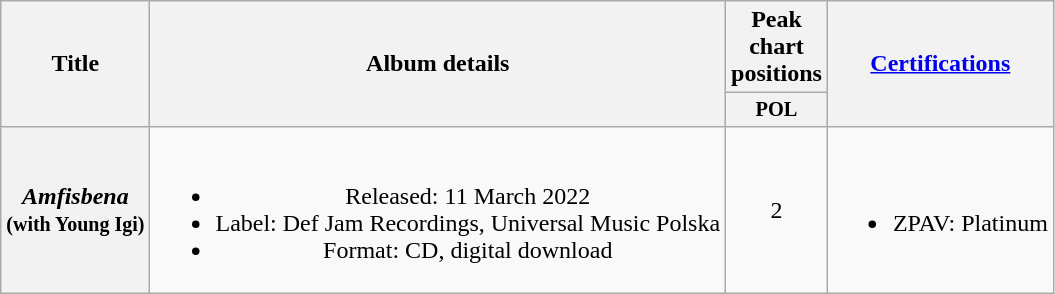<table class="wikitable plainrowheaders" style="text-align:center;">
<tr>
<th rowspan=2>Title</th>
<th rowspan=2>Album details</th>
<th>Peak chart positions</th>
<th rowspan=2><a href='#'>Certifications</a></th>
</tr>
<tr>
<th scope="col" style="width:3em;font-size:85%;">POL</th>
</tr>
<tr>
<th scope="row"><em>Amfisbena</em><br><small>(with Young Igi)</small></th>
<td><br><ul><li>Released: 11 March 2022</li><li>Label: Def Jam Recordings, Universal Music Polska</li><li>Format: CD, digital download</li></ul></td>
<td>2</td>
<td><br><ul><li>ZPAV: Platinum</li></ul></td>
</tr>
</table>
